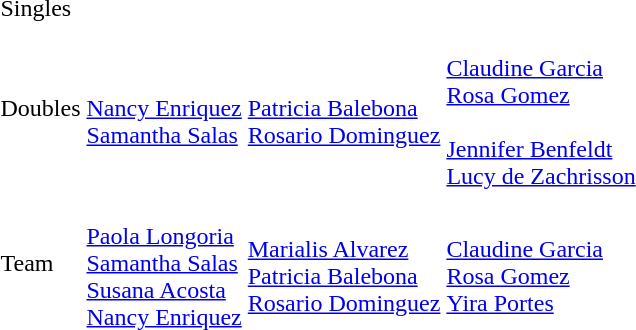<table>
<tr>
<td>Singles</td>
<td></td>
<td></td>
<td><br></td>
</tr>
<tr>
<td>Doubles</td>
<td><br><a href='#'>Nancy Enriquez</a><br><a href='#'>Samantha Salas</a></td>
<td><br><a href='#'>Patricia Balebona</a><br><a href='#'>Rosario Dominguez</a></td>
<td><br><a href='#'>Claudine Garcia</a><br><a href='#'>Rosa Gomez</a><br><br><a href='#'>Jennifer Benfeldt</a><br><a href='#'>Lucy de Zachrisson</a></td>
</tr>
<tr>
<td>Team</td>
<td><br><a href='#'>Paola Longoria</a><br><a href='#'>Samantha Salas</a><br><a href='#'>Susana Acosta</a><br><a href='#'>Nancy Enriquez</a></td>
<td><br><a href='#'>Marialis Alvarez</a><br><a href='#'>Patricia Balebona</a><br><a href='#'>Rosario Dominguez</a></td>
<td><br><a href='#'>Claudine Garcia</a><br><a href='#'>Rosa Gomez</a><br><a href='#'>Yira Portes</a></td>
</tr>
</table>
